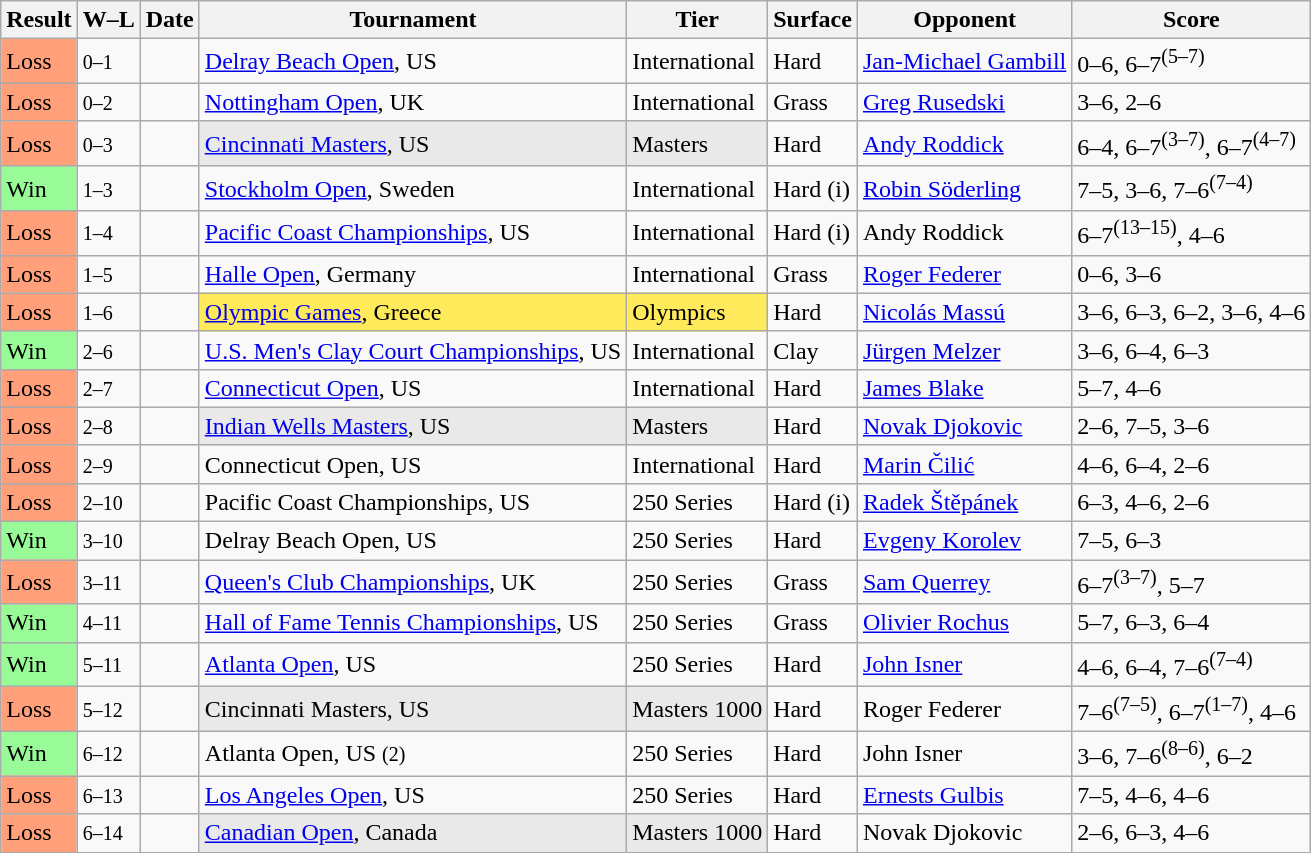<table class="sortable wikitable">
<tr>
<th>Result</th>
<th class="unsortable">W–L</th>
<th>Date</th>
<th>Tournament</th>
<th>Tier</th>
<th>Surface</th>
<th>Opponent</th>
<th class="unsortable">Score</th>
</tr>
<tr>
<td bgcolor=FFA07A>Loss</td>
<td><small>0–1</small></td>
<td><a href='#'></a></td>
<td><a href='#'>Delray Beach Open</a>, US</td>
<td>International</td>
<td>Hard</td>
<td> <a href='#'>Jan-Michael Gambill</a></td>
<td>0–6, 6–7<sup>(5–7)</sup></td>
</tr>
<tr>
<td bgcolor=FFA07A>Loss</td>
<td><small>0–2</small></td>
<td><a href='#'></a></td>
<td><a href='#'>Nottingham Open</a>, UK</td>
<td>International</td>
<td>Grass</td>
<td> <a href='#'>Greg Rusedski</a></td>
<td>3–6, 2–6</td>
</tr>
<tr>
<td bgcolor=FFA07A>Loss</td>
<td><small>0–3</small></td>
<td><a href='#'></a></td>
<td style="background:#E9E9E9;"><a href='#'>Cincinnati Masters</a>, US</td>
<td style="background:#E9E9E9;">Masters</td>
<td>Hard</td>
<td> <a href='#'>Andy Roddick</a></td>
<td>6–4, 6–7<sup>(3–7)</sup>, 6–7<sup>(4–7)</sup></td>
</tr>
<tr>
<td bgcolor=98FB98>Win</td>
<td><small>1–3</small></td>
<td><a href='#'></a></td>
<td><a href='#'>Stockholm Open</a>, Sweden</td>
<td>International</td>
<td>Hard (i)</td>
<td> <a href='#'>Robin Söderling</a></td>
<td>7–5, 3–6, 7–6<sup>(7–4)</sup></td>
</tr>
<tr>
<td bgcolor=FFA07A>Loss</td>
<td><small>1–4</small></td>
<td><a href='#'></a></td>
<td><a href='#'>Pacific Coast Championships</a>, US</td>
<td>International</td>
<td>Hard (i)</td>
<td> Andy Roddick</td>
<td>6–7<sup>(13–15)</sup>, 4–6</td>
</tr>
<tr>
<td bgcolor=FFA07A>Loss</td>
<td><small>1–5</small></td>
<td><a href='#'></a></td>
<td><a href='#'>Halle Open</a>, Germany</td>
<td>International</td>
<td>Grass</td>
<td> <a href='#'>Roger Federer</a></td>
<td>0–6, 3–6</td>
</tr>
<tr>
<td bgcolor=FFA07A>Loss</td>
<td><small>1–6</small></td>
<td><a href='#'></a></td>
<td style="background:#FFEA5C;"><a href='#'>Olympic Games</a>, Greece</td>
<td style="background:#FFEA5C;">Olympics</td>
<td>Hard</td>
<td> <a href='#'>Nicolás Massú</a></td>
<td>3–6, 6–3, 6–2, 3–6, 4–6</td>
</tr>
<tr>
<td bgcolor=98FB98>Win</td>
<td><small>2–6</small></td>
<td><a href='#'></a></td>
<td><a href='#'>U.S. Men's Clay Court Championships</a>, US</td>
<td>International</td>
<td>Clay</td>
<td> <a href='#'>Jürgen Melzer</a></td>
<td>3–6, 6–4, 6–3</td>
</tr>
<tr>
<td bgcolor=FFA07A>Loss</td>
<td><small>2–7</small></td>
<td><a href='#'></a></td>
<td><a href='#'>Connecticut Open</a>, US</td>
<td>International</td>
<td>Hard</td>
<td> <a href='#'>James Blake</a></td>
<td>5–7, 4–6</td>
</tr>
<tr>
<td bgcolor=FFA07A>Loss</td>
<td><small>2–8</small></td>
<td><a href='#'></a></td>
<td style="background:#E9E9E9;"><a href='#'>Indian Wells Masters</a>, US</td>
<td style="background:#E9E9E9;">Masters</td>
<td>Hard</td>
<td> <a href='#'>Novak Djokovic</a></td>
<td>2–6, 7–5, 3–6</td>
</tr>
<tr>
<td bgcolor=FFA07A>Loss</td>
<td><small>2–9</small></td>
<td><a href='#'></a></td>
<td>Connecticut Open, US</td>
<td>International</td>
<td>Hard</td>
<td> <a href='#'>Marin Čilić</a></td>
<td>4–6, 6–4, 2–6</td>
</tr>
<tr>
<td bgcolor=FFA07A>Loss</td>
<td><small>2–10</small></td>
<td><a href='#'></a></td>
<td>Pacific Coast Championships, US</td>
<td>250 Series</td>
<td>Hard (i)</td>
<td> <a href='#'>Radek Štěpánek</a></td>
<td>6–3, 4–6, 2–6</td>
</tr>
<tr>
<td bgcolor=98FB98>Win</td>
<td><small>3–10</small></td>
<td><a href='#'></a></td>
<td>Delray Beach Open, US</td>
<td>250 Series</td>
<td>Hard</td>
<td> <a href='#'>Evgeny Korolev</a></td>
<td>7–5, 6–3</td>
</tr>
<tr>
<td bgcolor=FFA07A>Loss</td>
<td><small>3–11</small></td>
<td><a href='#'></a></td>
<td><a href='#'>Queen's Club Championships</a>, UK</td>
<td>250 Series</td>
<td>Grass</td>
<td> <a href='#'>Sam Querrey</a></td>
<td>6–7<sup>(3–7)</sup>, 5–7</td>
</tr>
<tr>
<td bgcolor=98FB98>Win</td>
<td><small>4–11</small></td>
<td><a href='#'></a></td>
<td><a href='#'>Hall of Fame Tennis Championships</a>, US</td>
<td>250 Series</td>
<td>Grass</td>
<td> <a href='#'>Olivier Rochus</a></td>
<td>5–7, 6–3, 6–4</td>
</tr>
<tr>
<td bgcolor=98FB98>Win</td>
<td><small>5–11</small></td>
<td><a href='#'></a></td>
<td><a href='#'>Atlanta Open</a>, US</td>
<td>250 Series</td>
<td>Hard</td>
<td> <a href='#'>John Isner</a></td>
<td>4–6, 6–4, 7–6<sup>(7–4)</sup></td>
</tr>
<tr>
<td bgcolor=FFA07A>Loss</td>
<td><small>5–12</small></td>
<td><a href='#'></a></td>
<td style="background:#E9E9E9;">Cincinnati Masters, US</td>
<td style="background:#E9E9E9;">Masters 1000</td>
<td>Hard</td>
<td> Roger Federer</td>
<td>7–6<sup>(7–5)</sup>, 6–7<sup>(1–7)</sup>, 4–6</td>
</tr>
<tr>
<td bgcolor=98FB98>Win</td>
<td><small>6–12</small></td>
<td><a href='#'></a></td>
<td>Atlanta Open, US <small>(2)</small></td>
<td>250 Series</td>
<td>Hard</td>
<td> John Isner</td>
<td>3–6, 7–6<sup>(8–6)</sup>, 6–2</td>
</tr>
<tr>
<td bgcolor=FFA07A>Loss</td>
<td><small>6–13</small></td>
<td><a href='#'></a></td>
<td><a href='#'>Los Angeles Open</a>, US</td>
<td>250 Series</td>
<td>Hard</td>
<td> <a href='#'>Ernests Gulbis</a></td>
<td>7–5, 4–6, 4–6</td>
</tr>
<tr>
<td bgcolor=FFA07A>Loss</td>
<td><small>6–14</small></td>
<td><a href='#'></a></td>
<td style="background:#E9E9E9;"><a href='#'>Canadian Open</a>, Canada</td>
<td style="background:#E9E9E9;">Masters 1000</td>
<td>Hard</td>
<td> Novak Djokovic</td>
<td>2–6, 6–3, 4–6</td>
</tr>
</table>
